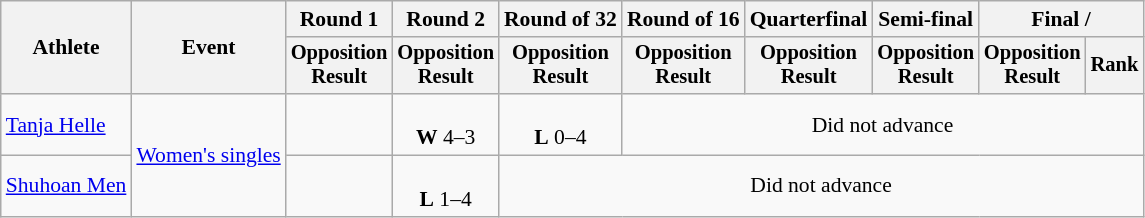<table class=wikitable style=font-size:90%;text-align:center>
<tr>
<th rowspan=2>Athlete</th>
<th rowspan=2>Event</th>
<th>Round 1</th>
<th>Round 2</th>
<th>Round of 32</th>
<th>Round of 16</th>
<th>Quarterfinal</th>
<th>Semi-final</th>
<th colspan=2>Final / </th>
</tr>
<tr style=font-size:95%>
<th>Opposition<br>Result</th>
<th>Opposition<br>Result</th>
<th>Opposition<br>Result</th>
<th>Opposition<br>Result</th>
<th>Opposition<br>Result</th>
<th>Opposition<br>Result</th>
<th>Opposition<br>Result</th>
<th>Rank</th>
</tr>
<tr>
<td align=left><a href='#'>Tanja Helle</a></td>
<td align=left rowspan=2><a href='#'>Women's singles</a></td>
<td></td>
<td><br><strong>W</strong> 4–3</td>
<td><br><strong>L</strong> 0–4</td>
<td colspan="5">Did not advance</td>
</tr>
<tr>
<td align=left><a href='#'>Shuhoan Men</a></td>
<td></td>
<td><br><strong>L</strong> 1–4</td>
<td colspan="6">Did not advance</td>
</tr>
</table>
